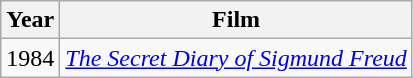<table class="wikitable">
<tr>
<th>Year</th>
<th>Film</th>
</tr>
<tr>
<td>1984</td>
<td><em><a href='#'>The Secret Diary of Sigmund Freud</a></em></td>
</tr>
</table>
